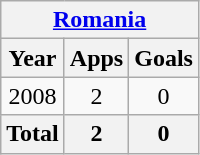<table class="wikitable" style="text-align:center">
<tr>
<th colspan=3><a href='#'>Romania</a></th>
</tr>
<tr>
<th>Year</th>
<th>Apps</th>
<th>Goals</th>
</tr>
<tr>
<td>2008</td>
<td>2</td>
<td>0</td>
</tr>
<tr>
<th>Total</th>
<th>2</th>
<th>0</th>
</tr>
</table>
